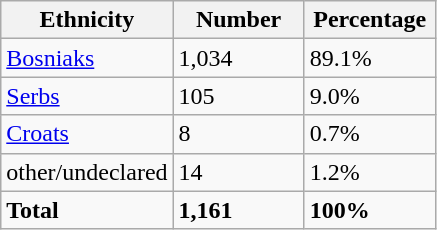<table class="wikitable">
<tr>
<th width="100px">Ethnicity</th>
<th width="80px">Number</th>
<th width="80px">Percentage</th>
</tr>
<tr>
<td><a href='#'>Bosniaks</a></td>
<td>1,034</td>
<td>89.1%</td>
</tr>
<tr>
<td><a href='#'>Serbs</a></td>
<td>105</td>
<td>9.0%</td>
</tr>
<tr>
<td><a href='#'>Croats</a></td>
<td>8</td>
<td>0.7%</td>
</tr>
<tr>
<td>other/undeclared</td>
<td>14</td>
<td>1.2%</td>
</tr>
<tr>
<td><strong>Total</strong></td>
<td><strong>1,161</strong></td>
<td><strong>100%</strong></td>
</tr>
</table>
